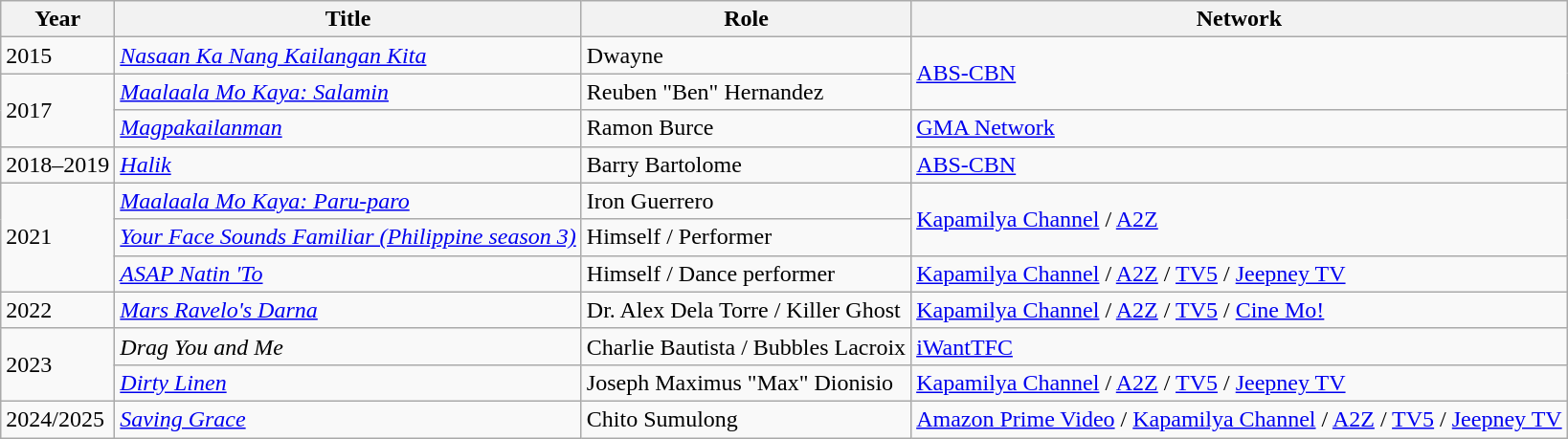<table class="wikitable sortable">
<tr>
<th>Year</th>
<th>Title</th>
<th>Role</th>
<th>Network</th>
</tr>
<tr>
<td>2015</td>
<td><em><a href='#'>Nasaan Ka Nang Kailangan Kita</a></em></td>
<td>Dwayne</td>
<td rowspan=2><a href='#'>ABS-CBN</a></td>
</tr>
<tr>
<td rowspan=2>2017</td>
<td><em><a href='#'>Maalaala Mo Kaya: Salamin</a></em></td>
<td>Reuben "Ben" Hernandez</td>
</tr>
<tr>
<td><em><a href='#'>Magpakailanman</a></em></td>
<td>Ramon Burce</td>
<td><a href='#'>GMA Network</a></td>
</tr>
<tr>
<td>2018–2019</td>
<td><em><a href='#'>Halik</a></em></td>
<td>Barry Bartolome</td>
<td><a href='#'>ABS-CBN</a></td>
</tr>
<tr>
<td rowspan=3>2021</td>
<td><em><a href='#'>Maalaala Mo Kaya: Paru-paro</a></em></td>
<td>Iron Guerrero</td>
<td rowspan=2><a href='#'>Kapamilya Channel</a> / <a href='#'>A2Z</a></td>
</tr>
<tr>
<td><em><a href='#'>Your Face Sounds Familiar (Philippine season 3)</a></em></td>
<td>Himself / Performer</td>
</tr>
<tr>
<td><em><a href='#'>ASAP Natin 'To</a></em></td>
<td>Himself / Dance performer</td>
<td><a href='#'>Kapamilya Channel</a> / <a href='#'>A2Z</a> / <a href='#'>TV5</a> / <a href='#'>Jeepney TV</a></td>
</tr>
<tr>
<td>2022</td>
<td><em><a href='#'>Mars Ravelo's Darna</a></em></td>
<td>Dr. Alex Dela Torre / Killer Ghost</td>
<td><a href='#'>Kapamilya Channel</a> / <a href='#'>A2Z</a> / <a href='#'>TV5</a> / <a href='#'>Cine Mo!</a></td>
</tr>
<tr>
<td rowspan="2">2023</td>
<td><em>Drag You and Me</em></td>
<td>Charlie Bautista / Bubbles Lacroix</td>
<td><a href='#'>iWantTFC</a></td>
</tr>
<tr>
<td><em><a href='#'>Dirty Linen</a></em></td>
<td>Joseph Maximus "Max" Dionisio</td>
<td><a href='#'>Kapamilya Channel</a> / <a href='#'>A2Z</a> / <a href='#'>TV5</a> / <a href='#'>Jeepney TV</a></td>
</tr>
<tr>
<td>2024/2025</td>
<td><em><a href='#'>Saving Grace</a></em></td>
<td>Chito Sumulong</td>
<td><a href='#'>Amazon Prime Video</a> / <a href='#'>Kapamilya Channel</a> / <a href='#'>A2Z</a> / <a href='#'>TV5</a> / <a href='#'>Jeepney TV</a></td>
</tr>
</table>
